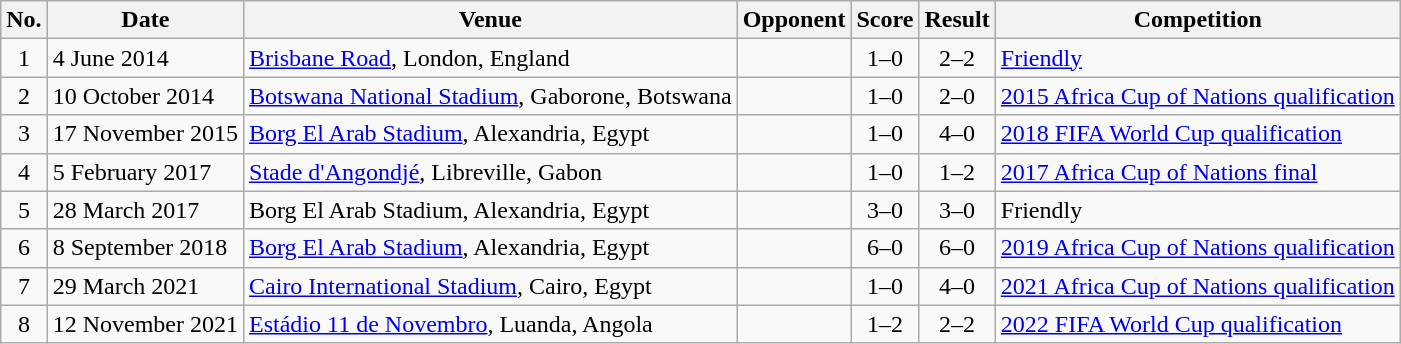<table class="wikitable sortable">
<tr>
<th>No.</th>
<th>Date</th>
<th>Venue</th>
<th>Opponent</th>
<th>Score</th>
<th>Result</th>
<th>Competition</th>
</tr>
<tr>
<td align="center">1</td>
<td>4 June 2014</td>
<td><a href='#'>Brisbane Road</a>, London, England</td>
<td></td>
<td align="center">1–0</td>
<td align="center">2–2</td>
<td><a href='#'>Friendly</a></td>
</tr>
<tr>
<td align="center">2</td>
<td>10 October 2014</td>
<td><a href='#'>Botswana National Stadium</a>, Gaborone, Botswana</td>
<td></td>
<td align="center">1–0</td>
<td align="center">2–0</td>
<td><a href='#'>2015 Africa Cup of Nations qualification</a></td>
</tr>
<tr>
<td align="center">3</td>
<td>17 November 2015</td>
<td><a href='#'>Borg El Arab Stadium</a>, Alexandria, Egypt</td>
<td></td>
<td align="center">1–0</td>
<td align="center">4–0</td>
<td><a href='#'>2018 FIFA World Cup qualification</a></td>
</tr>
<tr>
<td align="center">4</td>
<td>5 February 2017</td>
<td><a href='#'>Stade d'Angondjé</a>, Libreville, Gabon</td>
<td></td>
<td align="center">1–0</td>
<td align="center">1–2</td>
<td><a href='#'>2017 Africa Cup of Nations final</a></td>
</tr>
<tr>
<td align="center">5</td>
<td>28 March 2017</td>
<td>Borg El Arab Stadium, Alexandria, Egypt</td>
<td></td>
<td align="center">3–0</td>
<td align="center">3–0</td>
<td>Friendly</td>
</tr>
<tr>
<td align="center">6</td>
<td>8 September 2018</td>
<td><a href='#'>Borg El Arab Stadium</a>, Alexandria, Egypt</td>
<td></td>
<td align="center">6–0</td>
<td align="center">6–0</td>
<td><a href='#'>2019 Africa Cup of Nations qualification</a></td>
</tr>
<tr>
<td align="center">7</td>
<td>29 March 2021</td>
<td><a href='#'>Cairo International Stadium</a>, Cairo, Egypt</td>
<td></td>
<td align="center">1–0</td>
<td align="center">4–0</td>
<td><a href='#'>2021 Africa Cup of Nations qualification</a></td>
</tr>
<tr>
<td align="center">8</td>
<td>12 November 2021</td>
<td><a href='#'>Estádio 11 de Novembro</a>, Luanda, Angola</td>
<td></td>
<td align="center">1–2</td>
<td align="center">2–2</td>
<td><a href='#'>2022 FIFA World Cup qualification</a></td>
</tr>
</table>
